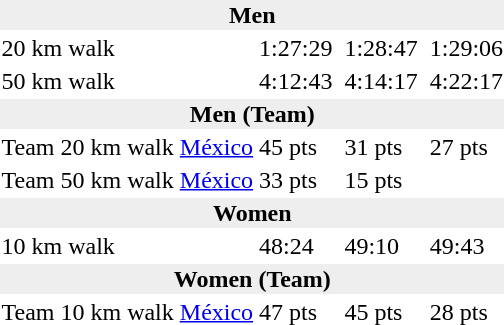<table>
<tr>
<td colspan=7 bgcolor=#eeeeee style="text-align:center;"><strong>Men</strong></td>
</tr>
<tr>
<td>20 km walk</td>
<td></td>
<td>1:27:29</td>
<td></td>
<td>1:28:47</td>
<td></td>
<td>1:29:06</td>
</tr>
<tr>
<td>50 km walk</td>
<td></td>
<td>4:12:43</td>
<td></td>
<td>4:14:17</td>
<td></td>
<td>4:22:17</td>
</tr>
<tr>
<td colspan=7 bgcolor=#eeeeee style="text-align:center;"><strong>Men (Team)</strong></td>
</tr>
<tr>
<td>Team 20 km walk</td>
<td> <a href='#'>México</a></td>
<td>45 pts</td>
<td></td>
<td>31 pts</td>
<td></td>
<td>27 pts</td>
</tr>
<tr>
<td>Team 50 km walk</td>
<td> <a href='#'>México</a></td>
<td>33 pts</td>
<td></td>
<td>15 pts</td>
<td></td>
<td></td>
</tr>
<tr>
<td colspan=7 bgcolor=#eeeeee style="text-align:center;"><strong>Women</strong></td>
</tr>
<tr>
<td>10 km walk</td>
<td></td>
<td>48:24</td>
<td></td>
<td>49:10</td>
<td></td>
<td>49:43</td>
</tr>
<tr>
<td colspan=7 bgcolor=#eeeeee style="text-align:center;"><strong>Women (Team)</strong></td>
</tr>
<tr>
<td>Team 10 km walk</td>
<td> <a href='#'>México</a></td>
<td>47 pts</td>
<td></td>
<td>45 pts</td>
<td></td>
<td>28 pts</td>
</tr>
</table>
